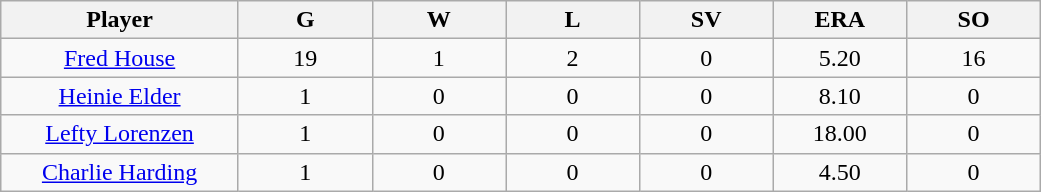<table class="wikitable sortable">
<tr>
<th bgcolor="#DDDDFF" width="16%">Player</th>
<th bgcolor="#DDDDFF" width="9%">G</th>
<th bgcolor="#DDDDFF" width="9%">W</th>
<th bgcolor="#DDDDFF" width="9%">L</th>
<th bgcolor="#DDDDFF" width="9%">SV</th>
<th bgcolor="#DDDDFF" width="9%">ERA</th>
<th bgcolor="#DDDDFF" width="9%">SO</th>
</tr>
<tr align="center">
<td><a href='#'>Fred House</a></td>
<td>19</td>
<td>1</td>
<td>2</td>
<td>0</td>
<td>5.20</td>
<td>16</td>
</tr>
<tr align=center>
<td><a href='#'>Heinie Elder</a></td>
<td>1</td>
<td>0</td>
<td>0</td>
<td>0</td>
<td>8.10</td>
<td>0</td>
</tr>
<tr align=center>
<td><a href='#'>Lefty Lorenzen</a></td>
<td>1</td>
<td>0</td>
<td>0</td>
<td>0</td>
<td>18.00</td>
<td>0</td>
</tr>
<tr align=center>
<td><a href='#'>Charlie Harding</a></td>
<td>1</td>
<td>0</td>
<td>0</td>
<td>0</td>
<td>4.50</td>
<td>0</td>
</tr>
</table>
